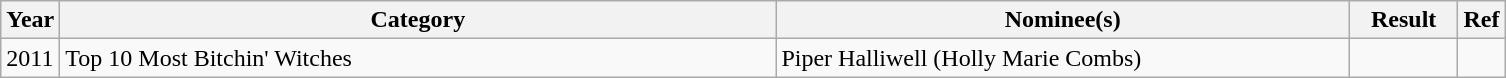<table class="wikitable">
<tr>
<th>Year</th>
<th width=470>Category</th>
<th width=375>Nominee(s)</th>
<th width=65>Result</th>
<th>Ref</th>
</tr>
<tr>
<td>2011</td>
<td>Top 10 Most Bitchin' Witches</td>
<td>Piper Halliwell (Holly Marie Combs)</td>
<td></td>
<td></td>
</tr>
</table>
